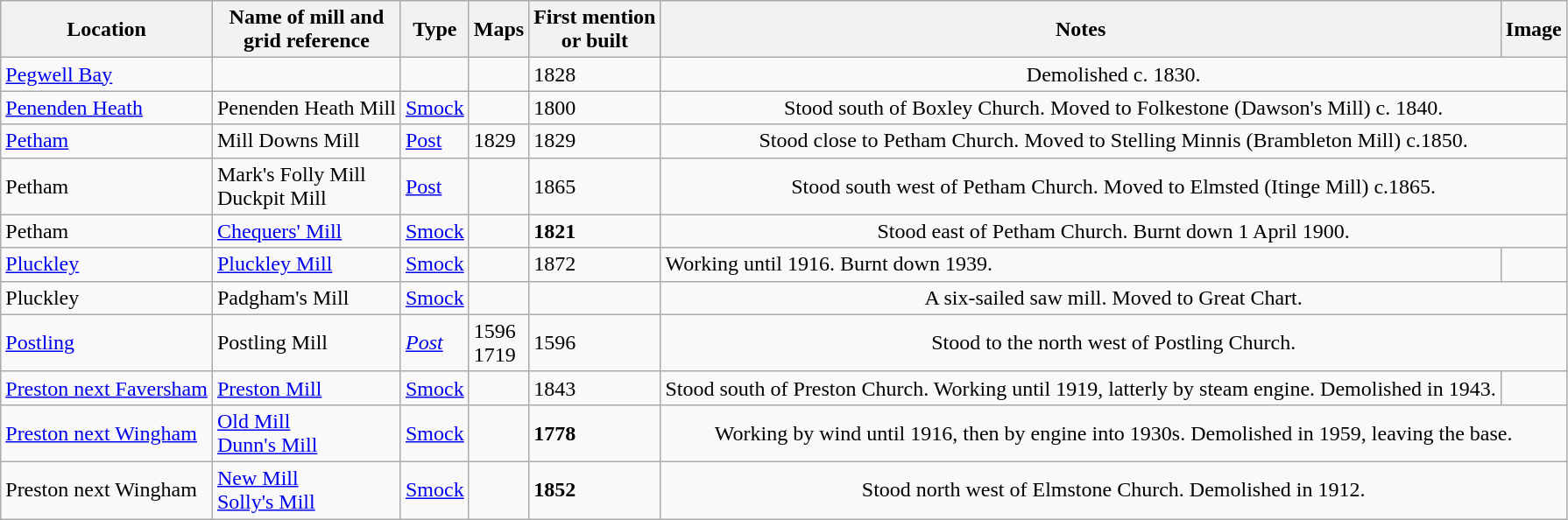<table class="wikitable">
<tr>
<th>Location</th>
<th>Name of mill and<br>grid reference</th>
<th>Type</th>
<th>Maps</th>
<th>First mention<br>or built</th>
<th>Notes</th>
<th>Image</th>
</tr>
<tr>
<td><a href='#'>Pegwell Bay</a></td>
<td></td>
<td></td>
<td></td>
<td>1828</td>
<td colspan="2" style="text-align:center;">Demolished c. 1830.</td>
</tr>
<tr>
<td><a href='#'>Penenden Heath</a></td>
<td>Penenden Heath Mill</td>
<td><a href='#'>Smock</a></td>
<td></td>
<td>1800</td>
<td colspan="2" style="text-align:center;">Stood  south of Boxley Church. Moved to Folkestone (Dawson's Mill) c. 1840.</td>
</tr>
<tr>
<td><a href='#'>Petham</a></td>
<td>Mill Downs Mill</td>
<td><a href='#'>Post</a></td>
<td>1829</td>
<td>1829</td>
<td colspan="2" style="text-align:center;">Stood close to Petham Church. Moved to Stelling Minnis (Brambleton Mill) c.1850.</td>
</tr>
<tr>
<td>Petham</td>
<td>Mark's Folly Mill<br>Duckpit Mill</td>
<td><a href='#'>Post</a></td>
<td></td>
<td>1865</td>
<td colspan="2" style="text-align:center;">Stood  south west of Petham Church. Moved to Elmsted (Itinge Mill) c.1865.</td>
</tr>
<tr>
<td>Petham</td>
<td><a href='#'>Chequers' Mill</a></td>
<td><a href='#'>Smock</a></td>
<td></td>
<td><strong>1821</strong></td>
<td colspan="2" style="text-align:center;">Stood  east of Petham Church. Burnt down 1 April 1900.</td>
</tr>
<tr>
<td><a href='#'>Pluckley</a></td>
<td><a href='#'>Pluckley Mill</a><br></td>
<td><a href='#'>Smock</a></td>
<td></td>
<td>1872</td>
<td>Working until 1916. Burnt down 1939.</td>
<td></td>
</tr>
<tr>
<td>Pluckley</td>
<td>Padgham's Mill</td>
<td><a href='#'>Smock</a></td>
<td></td>
<td></td>
<td colspan="2" style="text-align:center;">A six-sailed saw mill. Moved to Great Chart.</td>
</tr>
<tr>
<td><a href='#'>Postling</a></td>
<td>Postling Mill</td>
<td><em><a href='#'>Post</a></em></td>
<td>1596<br>1719</td>
<td>1596</td>
<td colspan="2" style="text-align:center;">Stood to the north west of Postling Church.</td>
</tr>
<tr>
<td><a href='#'>Preston next Faversham</a></td>
<td><a href='#'>Preston Mill</a></td>
<td><a href='#'>Smock</a></td>
<td></td>
<td>1843</td>
<td>Stood  south of Preston Church. Working until 1919, latterly by steam engine. Demolished in 1943.</td>
<td></td>
</tr>
<tr>
<td><a href='#'>Preston next Wingham</a></td>
<td><a href='#'>Old Mill<br>Dunn's Mill</a><br></td>
<td><a href='#'>Smock</a></td>
<td></td>
<td><strong>1778</strong></td>
<td colspan="2" style="text-align:center;">Working by wind until 1916, then by engine into 1930s. Demolished in 1959, leaving the base.</td>
</tr>
<tr>
<td>Preston next Wingham</td>
<td><a href='#'>New Mill<br>Solly's Mill</a></td>
<td><a href='#'>Smock</a></td>
<td></td>
<td><strong>1852</strong></td>
<td colspan="2" style="text-align:center;">Stood  north west of Elmstone Church. Demolished in 1912.</td>
</tr>
</table>
